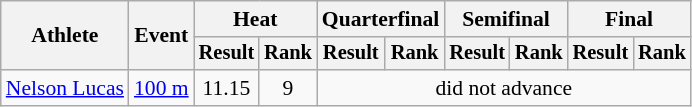<table class="wikitable" style="font-size:90%;">
<tr>
<th rowspan="2">Athlete</th>
<th rowspan="2">Event</th>
<th colspan="2">Heat</th>
<th colspan="2">Quarterfinal</th>
<th colspan="2">Semifinal</th>
<th colspan="2">Final</th>
</tr>
<tr style="font-size:95%">
<th>Result</th>
<th>Rank</th>
<th>Result</th>
<th>Rank</th>
<th>Result</th>
<th>Rank</th>
<th>Result</th>
<th>Rank</th>
</tr>
<tr align=center>
<td align=left><a href='#'>Nelson Lucas</a></td>
<td style="text-align:left;" rowspan="3"><a href='#'>100 m</a></td>
<td>11.15</td>
<td>9</td>
<td colspan=6>did not advance</td>
</tr>
</table>
